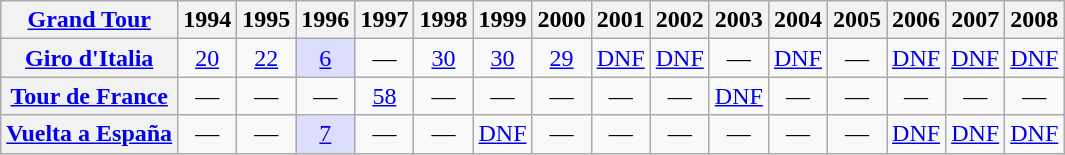<table class="wikitable plainrowheaders">
<tr>
<th scope="col"><a href='#'>Grand Tour</a></th>
<th scope="col">1994</th>
<th scope="col">1995</th>
<th scope="col">1996</th>
<th scope="col">1997</th>
<th scope="col">1998</th>
<th scope="col">1999</th>
<th scope="col">2000</th>
<th scope="col">2001</th>
<th scope="col">2002</th>
<th scope="col">2003</th>
<th scope="col">2004</th>
<th scope="col">2005</th>
<th scope="col">2006</th>
<th scope="col">2007</th>
<th scope="col">2008</th>
</tr>
<tr style="text-align:center;">
<th scope="row"> <a href='#'>Giro d'Italia</a></th>
<td><a href='#'>20</a></td>
<td><a href='#'>22</a></td>
<td style="background:#ddf;"><a href='#'>6</a></td>
<td>—</td>
<td><a href='#'>30</a></td>
<td><a href='#'>30</a></td>
<td><a href='#'>29</a></td>
<td><a href='#'>DNF</a></td>
<td><a href='#'>DNF</a></td>
<td>—</td>
<td><a href='#'>DNF</a></td>
<td>—</td>
<td><a href='#'>DNF</a></td>
<td><a href='#'>DNF</a></td>
<td><a href='#'>DNF</a></td>
</tr>
<tr style="text-align:center;">
<th scope="row"> <a href='#'>Tour de France</a></th>
<td>—</td>
<td>—</td>
<td>—</td>
<td><a href='#'>58</a></td>
<td>—</td>
<td>—</td>
<td>—</td>
<td>—</td>
<td>—</td>
<td><a href='#'>DNF</a></td>
<td>—</td>
<td>—</td>
<td>—</td>
<td>—</td>
<td>—</td>
</tr>
<tr style="text-align:center;">
<th scope="row"> <a href='#'>Vuelta a España</a></th>
<td>—</td>
<td>—</td>
<td style="background:#ddf;"><a href='#'>7</a></td>
<td>—</td>
<td>—</td>
<td><a href='#'>DNF</a></td>
<td>—</td>
<td>—</td>
<td>—</td>
<td>—</td>
<td>—</td>
<td>—</td>
<td><a href='#'>DNF</a></td>
<td><a href='#'>DNF</a></td>
<td><a href='#'>DNF</a></td>
</tr>
</table>
